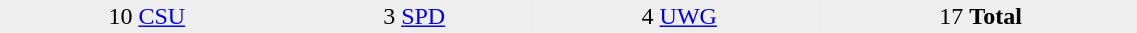<table border="0" cellpadding="2" cellspacing="0" width="60%">
<tr bgcolor="#eeeeee" align="center">
<td>10 <a href='#'>CSU</a></td>
<td>3 <a href='#'>SPD</a></td>
<td>4 <a href='#'>UWG</a></td>
<td>17 <strong>Total</strong></td>
</tr>
</table>
